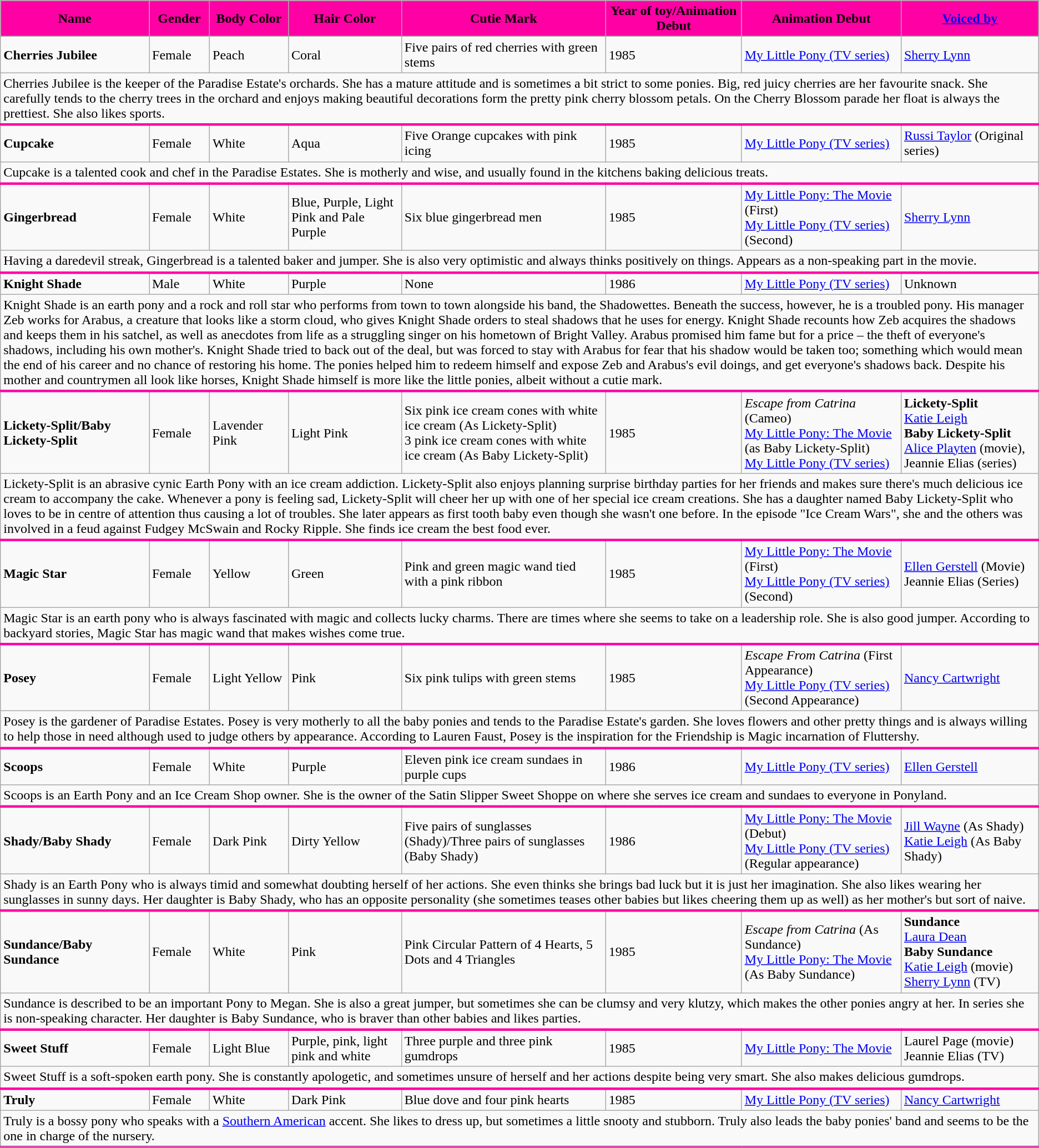<table class="wikitable" style=cellpadding="10" cellspacing="0" border="1" "background: #FF00A4;">
<tr>
<th style="background:#FF00A4;">Name</th>
<th style="background:#FF00A4;">Gender</th>
<th style="background:#FF00A4;">Body Color</th>
<th style="background:#FF00A4;">Hair Color</th>
<th style="background:#FF00A4;">Cutie Mark</th>
<th style="background:#FF00A4;">Year of toy/Animation Debut</th>
<th style="background:#FF00A4;">Animation Debut</th>
<th style="background:#FF00A4;"><a href='#'>Voiced by</a></th>
</tr>
<tr>
<td><strong>Cherries Jubilee</strong></td>
<td>Female</td>
<td>Peach</td>
<td>Coral</td>
<td>Five pairs of red cherries with green stems</td>
<td>1985</td>
<td><a href='#'>My Little Pony (TV series)</a></td>
<td><a href='#'>Sherry Lynn</a></td>
</tr>
<tr>
<td style="border-bottom: 3px solid #FF00A4;" colspan="14">Cherries Jubilee is the keeper of the Paradise Estate's orchards. She has a mature attitude and is sometimes a bit strict to some ponies. Big, red juicy cherries are her favourite snack. She carefully tends to the cherry trees in the orchard and enjoys making beautiful decorations form the pretty pink cherry blossom petals. On the Cherry Blossom parade her float is always the prettiest. She also likes sports.</td>
</tr>
<tr>
<td><strong>Cupcake</strong></td>
<td>Female</td>
<td>White</td>
<td>Aqua</td>
<td>Five Orange cupcakes with pink icing</td>
<td>1985</td>
<td><a href='#'>My Little Pony (TV series)</a></td>
<td><a href='#'>Russi Taylor</a> (Original series)</td>
</tr>
<tr>
<td style="border-bottom: 3px solid #FF00A4;" colspan="14">Cupcake is a talented cook and chef in the Paradise Estates. She is motherly and wise, and usually found in the kitchens baking delicious treats.</td>
</tr>
<tr>
<td><strong>Gingerbread</strong></td>
<td>Female</td>
<td>White</td>
<td>Blue, Purple, Light Pink and Pale Purple</td>
<td>Six blue gingerbread men</td>
<td>1985</td>
<td><a href='#'>My Little Pony: The Movie</a> (First)<br><a href='#'>My Little Pony (TV series)</a> (Second)</td>
<td><a href='#'>Sherry Lynn</a></td>
</tr>
<tr>
<td style="border-bottom: 3px solid #FF00A4;" colspan="14">Having a daredevil streak, Gingerbread is a talented baker and jumper. She is also very optimistic and always thinks positively on things. Appears as a non-speaking part in the movie.</td>
</tr>
<tr>
<td><strong>Knight Shade</strong></td>
<td>Male</td>
<td>White</td>
<td>Purple</td>
<td>None</td>
<td>1986</td>
<td><a href='#'>My Little Pony (TV series)</a></td>
<td>Unknown</td>
</tr>
<tr>
<td style="border-bottom: 3px solid #FF00A4;" colspan="14">Knight Shade is an earth pony and a rock and roll star who performs from town to town alongside his band, the Shadowettes. Beneath the success, however, he is a troubled pony. His manager Zeb works for Arabus, a creature that looks like a storm cloud, who gives Knight Shade orders to steal shadows that he uses for energy. Knight Shade recounts how Zeb acquires the shadows and keeps them in his satchel, as well as anecdotes from life as a struggling singer on his hometown of Bright Valley. Arabus promised him fame but for a price – the theft of everyone's shadows, including his own mother's. Knight Shade tried to back out of the deal, but was forced to stay with Arabus for fear that his shadow would be taken too; something which would mean the end of his career and no chance of restoring his home. The ponies helped him to redeem himself and expose Zeb and Arabus's evil doings, and get everyone's shadows back. Despite his mother and countrymen all look like horses, Knight Shade himself is more like the little ponies, albeit without a cutie mark.</td>
</tr>
<tr>
<td><strong>Lickety-Split/Baby Lickety-Split</strong></td>
<td>Female</td>
<td>Lavender Pink</td>
<td>Light Pink</td>
<td>Six pink ice cream cones with white ice cream (As Lickety-Split)<br>3 pink ice cream cones with white ice cream (As Baby Lickety-Split)</td>
<td>1985</td>
<td><em>Escape from Catrina</em> (Cameo)<br><a href='#'>My Little Pony: The Movie</a> (as Baby Lickety-Split)<br><a href='#'>My Little Pony (TV series)</a></td>
<td><strong>Lickety-Split</strong><br><a href='#'>Katie Leigh</a><br><strong>Baby Lickety-Split</strong><br><a href='#'>Alice Playten</a> (movie), Jeannie Elias (series)</td>
</tr>
<tr>
<td style="border-bottom: 3px solid #FF00A4;" colspan="14">Lickety-Split is an abrasive cynic Earth Pony with an ice cream addiction. Lickety-Split also enjoys planning surprise birthday parties for her friends and makes sure there's much delicious ice cream to accompany the cake. Whenever a pony is feeling sad, Lickety-Split will cheer her up with one of her special ice cream creations. She has a daughter named Baby Lickety-Split who loves to be in centre of attention thus causing a lot of troubles. She later appears as first tooth baby even though she wasn't one before. In the episode "Ice Cream Wars", she and the others was involved in a feud against Fudgey McSwain and Rocky Ripple. She finds ice cream the best food ever.</td>
</tr>
<tr>
<td><strong>Magic Star</strong></td>
<td>Female</td>
<td>Yellow</td>
<td>Green</td>
<td>Pink and green magic wand tied with a pink ribbon</td>
<td>1985</td>
<td><a href='#'>My Little Pony: The Movie</a> (First)<br><a href='#'>My Little Pony (TV series)</a> (Second)</td>
<td><a href='#'>Ellen Gerstell</a> (Movie)<br>Jeannie Elias (Series)</td>
</tr>
<tr>
<td style="border-bottom: 3px solid #FF00A4;" colspan="14">Magic Star is an earth pony who is always fascinated with magic and collects lucky charms. There are times where she seems to take on a leadership role. She is also good jumper. According to backyard stories, Magic Star has magic wand that makes wishes come true.</td>
</tr>
<tr>
<td><strong>Posey</strong></td>
<td>Female</td>
<td>Light Yellow</td>
<td>Pink</td>
<td>Six pink tulips with green stems</td>
<td>1985</td>
<td><em>Escape From Catrina</em> (First Appearance)<br><a href='#'>My Little Pony (TV series)</a> (Second Appearance)</td>
<td><a href='#'>Nancy Cartwright</a></td>
</tr>
<tr>
<td style="border-bottom: 3px solid #FF00A4;" colspan="14">Posey is the gardener of Paradise Estates. Posey is very motherly to all the baby ponies and tends to the Paradise Estate's garden. She loves flowers and other pretty things and is always willing to help those in need although used to judge others by appearance. According to Lauren Faust, Posey is the inspiration for the Friendship is Magic incarnation of Fluttershy.</td>
</tr>
<tr>
<td><strong>Scoops</strong></td>
<td>Female</td>
<td>White</td>
<td>Purple</td>
<td>Eleven pink ice cream sundaes in purple cups</td>
<td>1986</td>
<td><a href='#'>My Little Pony (TV series)</a></td>
<td><a href='#'>Ellen Gerstell</a></td>
</tr>
<tr>
<td style="border-bottom: 3px solid #FF00A4;" colspan="14">Scoops is an Earth Pony and an Ice Cream Shop owner. She is the owner of the Satin Slipper Sweet Shoppe on where she serves ice cream and sundaes to everyone in Ponyland.</td>
</tr>
<tr>
<td><strong>Shady/Baby Shady</strong></td>
<td>Female</td>
<td>Dark Pink</td>
<td>Dirty Yellow</td>
<td>Five pairs of sunglasses (Shady)/Three pairs of sunglasses (Baby Shady)</td>
<td>1986</td>
<td><a href='#'>My Little Pony: The Movie</a> (Debut)<br><a href='#'>My Little Pony (TV series)</a> (Regular appearance)</td>
<td><a href='#'>Jill Wayne</a> (As Shady)<br><a href='#'>Katie Leigh</a> (As Baby Shady)</td>
</tr>
<tr>
<td style="border-bottom: 3px solid #FF00A4;" colspan="14">Shady is an Earth Pony who is always timid and somewhat doubting herself of her actions. She even thinks she brings bad luck but it is just her imagination. She also likes wearing her sunglasses in sunny days. Her daughter is Baby Shady, who has an opposite personality (she sometimes teases other babies but likes cheering them up as well) as her mother's but sort of naive.</td>
</tr>
<tr>
<td><strong>Sundance/Baby Sundance</strong></td>
<td>Female</td>
<td>White</td>
<td>Pink</td>
<td>Pink Circular Pattern of 4 Hearts, 5 Dots and 4 Triangles</td>
<td>1985</td>
<td><em>Escape from Catrina</em> (As Sundance)<br><a href='#'>My Little Pony: The Movie</a> (As Baby Sundance)</td>
<td><strong>Sundance</strong><br><a href='#'>Laura Dean</a><br><strong>Baby Sundance</strong><br><a href='#'>Katie Leigh</a> (movie)<br><a href='#'>Sherry Lynn</a> (TV)</td>
</tr>
<tr>
<td style="border-bottom: 3px solid #FF00A4;" colspan="14">Sundance is described to be an important Pony to Megan. She is also a great jumper, but sometimes she can be clumsy and very klutzy, which makes the other ponies angry at her. In series she is non-speaking character. Her daughter is Baby Sundance, who is braver than other babies and likes parties.</td>
</tr>
<tr>
<td><strong>Sweet Stuff</strong></td>
<td>Female</td>
<td>Light Blue</td>
<td>Purple, pink, light pink and white</td>
<td>Three purple and three pink gumdrops</td>
<td>1985</td>
<td><a href='#'>My Little Pony: The Movie</a></td>
<td>Laurel Page (movie)<br>Jeannie Elias (TV)</td>
</tr>
<tr>
<td style="border-bottom: 3px solid #FF00A4;" colspan="14">Sweet Stuff is a soft-spoken earth pony. She is constantly apologetic, and sometimes unsure of herself and her actions despite being very smart. She also makes delicious gumdrops.</td>
</tr>
<tr>
<td><strong>Truly</strong></td>
<td>Female</td>
<td>White</td>
<td>Dark Pink</td>
<td>Blue dove and four pink hearts</td>
<td>1985</td>
<td><a href='#'>My Little Pony (TV series)</a></td>
<td><a href='#'>Nancy Cartwright</a></td>
</tr>
<tr>
<td style="border-bottom: 3px solid #FF00A4;" colspan="14">Truly is a bossy pony who speaks with a <a href='#'>Southern American</a> accent. She likes to dress up, but sometimes a little snooty and stubborn. Truly also leads the baby ponies' band and seems to be the one in charge of the nursery.</td>
</tr>
<tr>
</tr>
</table>
